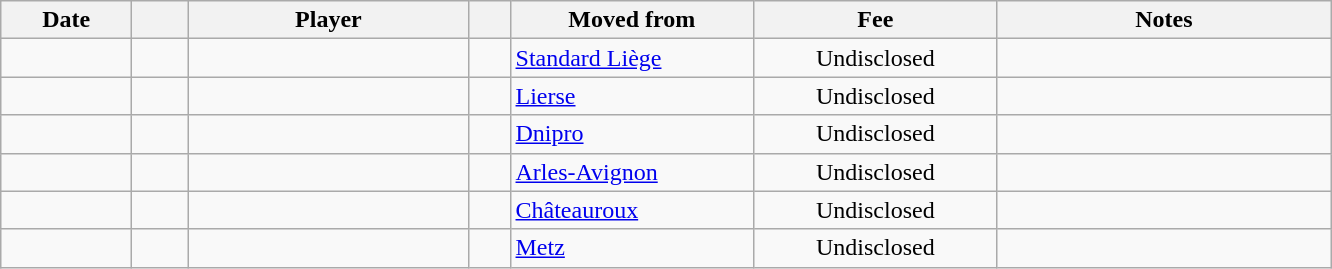<table class="wikitable sortable">
<tr>
<th style="width:80px;">Date</th>
<th style="width:30px;"></th>
<th style="width:180px;">Player</th>
<th style="width:20px;"></th>
<th style="width:155px;">Moved from</th>
<th style="width:155px;" class="unsortable">Fee</th>
<th style="width:215px;" class="unsortable">Notes</th>
</tr>
<tr>
<td></td>
<td align=center></td>
<td> </td>
<td></td>
<td> <a href='#'>Standard Liège</a></td>
<td align=center>Undisclosed</td>
<td align=center></td>
</tr>
<tr>
<td></td>
<td align=center></td>
<td> </td>
<td></td>
<td> <a href='#'>Lierse</a></td>
<td align=center>Undisclosed</td>
<td align=center></td>
</tr>
<tr>
<td></td>
<td align=center></td>
<td> </td>
<td></td>
<td> <a href='#'>Dnipro</a></td>
<td align=center>Undisclosed</td>
<td align=center></td>
</tr>
<tr>
<td></td>
<td align=center></td>
<td> </td>
<td></td>
<td> <a href='#'>Arles-Avignon</a></td>
<td align=center>Undisclosed</td>
<td align=center></td>
</tr>
<tr>
<td></td>
<td align=center></td>
<td> </td>
<td></td>
<td> <a href='#'>Châteauroux</a></td>
<td align=center>Undisclosed</td>
<td align=center></td>
</tr>
<tr>
<td></td>
<td align=center></td>
<td> </td>
<td></td>
<td> <a href='#'>Metz</a></td>
<td align=center>Undisclosed</td>
<td align=center></td>
</tr>
</table>
